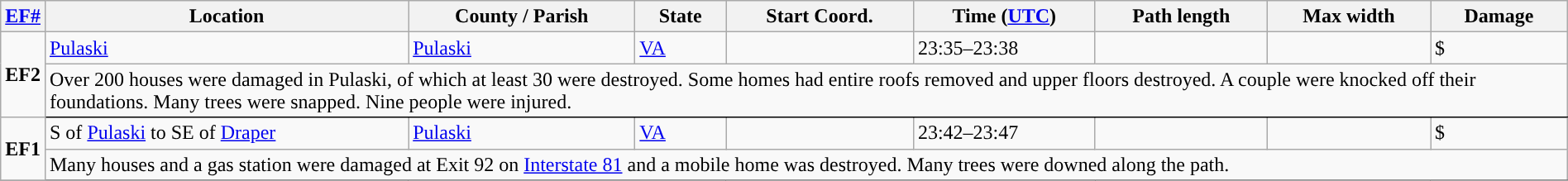<table class="wikitable sortable" style="width:100%;">
<tr>
<th scope="col" width="2%" align="center"><a href='#'>EF#</a></th>
<th scope="col" align="center" class="unsortable">Location</th>
<th scope="col" align="center" class="unsortable">County / Parish</th>
<th scope="col" align="center">State</th>
<th scope="col" align="center" data-sort-type="number">Start Coord.</th>
<th scope="col" align="center" data-sort-type="number">Time (<a href='#'>UTC</a>)</th>
<th scope="col" align="center" data-sort-type="number">Path length</th>
<th scope="col" align="center" data-sort-type="number">Max width</th>
<th scope="col" align="center" data-sort-type="number">Damage<br></th>
</tr>
<tr>
<td rowspan="2" align="center"><strong>EF2</strong></td>
<td><a href='#'>Pulaski</a></td>
<td><a href='#'>Pulaski</a></td>
<td><a href='#'>VA</a></td>
<td></td>
<td>23:35–23:38</td>
<td></td>
<td></td>
<td>$</td>
</tr>
<tr class="expand-child">
<td colspan="8" style=" border-bottom: 1px solid black;">Over 200 houses were damaged in Pulaski, of which at least 30 were destroyed. Some homes had entire roofs removed and upper floors destroyed. A couple were knocked off their foundations. Many trees were snapped. Nine people were injured.</td>
</tr>
<tr>
<td rowspan="2" align="center"><strong>EF1</strong></td>
<td>S of <a href='#'>Pulaski</a> to SE of <a href='#'>Draper</a></td>
<td><a href='#'>Pulaski</a></td>
<td><a href='#'>VA</a></td>
<td></td>
<td>23:42–23:47</td>
<td></td>
<td></td>
<td>$</td>
</tr>
<tr class="expand-child">
<td colspan="8" style=" border-bottom: 1px solid black;">Many houses and a gas station were damaged at Exit 92 on <a href='#'>Interstate 81</a> and a mobile home was destroyed. Many trees were downed along the path.</td>
</tr>
<tr>
</tr>
</table>
